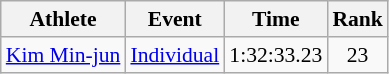<table class="wikitable" style="font-size:90%">
<tr>
<th>Athlete</th>
<th>Event</th>
<th>Time</th>
<th>Rank</th>
</tr>
<tr align=center>
<td align=left><a href='#'>Kim Min-jun</a></td>
<td align=left><a href='#'>Individual</a></td>
<td>1:32:33.23</td>
<td>23</td>
</tr>
</table>
